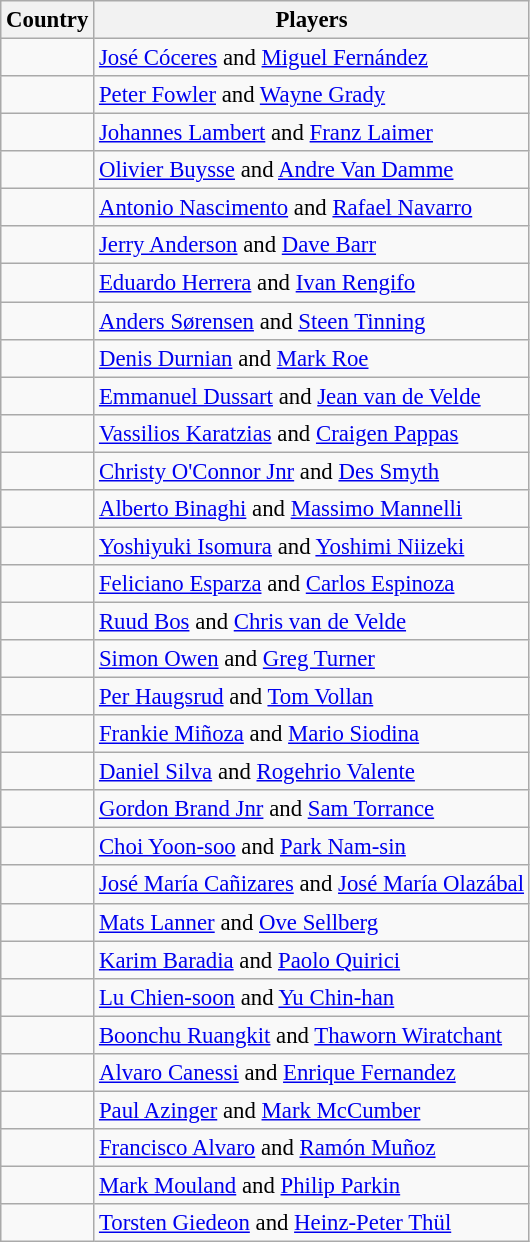<table class="wikitable" style="font-size:95%;">
<tr>
<th>Country</th>
<th>Players</th>
</tr>
<tr>
<td></td>
<td><a href='#'>José Cóceres</a> and <a href='#'>Miguel Fernández</a></td>
</tr>
<tr>
<td></td>
<td><a href='#'>Peter Fowler</a> and <a href='#'>Wayne Grady</a></td>
</tr>
<tr>
<td></td>
<td><a href='#'>Johannes Lambert</a> and <a href='#'>Franz Laimer</a></td>
</tr>
<tr>
<td></td>
<td><a href='#'>Olivier Buysse</a> and <a href='#'>Andre Van Damme</a></td>
</tr>
<tr>
<td></td>
<td><a href='#'>Antonio Nascimento</a> and <a href='#'>Rafael Navarro</a></td>
</tr>
<tr>
<td></td>
<td><a href='#'>Jerry Anderson</a> and <a href='#'>Dave Barr</a></td>
</tr>
<tr>
<td></td>
<td><a href='#'>Eduardo Herrera</a> and <a href='#'>Ivan Rengifo</a></td>
</tr>
<tr>
<td></td>
<td><a href='#'>Anders Sørensen</a> and <a href='#'>Steen Tinning</a></td>
</tr>
<tr>
<td></td>
<td><a href='#'>Denis Durnian</a> and <a href='#'>Mark Roe</a></td>
</tr>
<tr>
<td></td>
<td><a href='#'>Emmanuel Dussart</a> and <a href='#'>Jean van de Velde</a></td>
</tr>
<tr>
<td></td>
<td><a href='#'>Vassilios Karatzias</a> and <a href='#'>Craigen Pappas</a></td>
</tr>
<tr>
<td></td>
<td><a href='#'>Christy O'Connor Jnr</a> and <a href='#'>Des Smyth</a></td>
</tr>
<tr>
<td></td>
<td><a href='#'>Alberto Binaghi</a> and <a href='#'>Massimo Mannelli</a></td>
</tr>
<tr>
<td></td>
<td><a href='#'>Yoshiyuki Isomura</a> and <a href='#'>Yoshimi Niizeki</a></td>
</tr>
<tr>
<td></td>
<td><a href='#'>Feliciano Esparza</a> and <a href='#'>Carlos Espinoza</a></td>
</tr>
<tr>
<td></td>
<td><a href='#'>Ruud Bos</a> and <a href='#'>Chris van de Velde</a></td>
</tr>
<tr>
<td></td>
<td><a href='#'>Simon Owen</a> and <a href='#'>Greg Turner</a></td>
</tr>
<tr>
<td></td>
<td><a href='#'>Per Haugsrud</a> and <a href='#'>Tom Vollan</a></td>
</tr>
<tr>
<td></td>
<td><a href='#'>Frankie Miñoza</a> and <a href='#'>Mario Siodina</a></td>
</tr>
<tr>
<td></td>
<td><a href='#'>Daniel Silva</a> and <a href='#'>Rogehrio Valente</a></td>
</tr>
<tr>
<td></td>
<td><a href='#'>Gordon Brand Jnr</a> and <a href='#'>Sam Torrance</a></td>
</tr>
<tr>
<td></td>
<td><a href='#'>Choi Yoon-soo</a> and <a href='#'>Park Nam-sin</a></td>
</tr>
<tr>
<td></td>
<td><a href='#'>José María Cañizares</a> and <a href='#'>José María Olazábal</a></td>
</tr>
<tr>
<td></td>
<td><a href='#'>Mats Lanner</a> and <a href='#'>Ove Sellberg</a></td>
</tr>
<tr>
<td></td>
<td><a href='#'>Karim Baradia</a> and <a href='#'>Paolo Quirici</a></td>
</tr>
<tr>
<td></td>
<td><a href='#'>Lu Chien-soon</a> and <a href='#'>Yu Chin-han</a></td>
</tr>
<tr>
<td></td>
<td><a href='#'>Boonchu Ruangkit</a> and <a href='#'>Thaworn Wiratchant</a></td>
</tr>
<tr>
<td></td>
<td><a href='#'>Alvaro Canessi</a> and <a href='#'>Enrique Fernandez</a></td>
</tr>
<tr>
<td></td>
<td><a href='#'>Paul Azinger</a> and <a href='#'>Mark McCumber</a></td>
</tr>
<tr>
<td></td>
<td><a href='#'>Francisco Alvaro</a> and <a href='#'>Ramón Muñoz</a></td>
</tr>
<tr>
<td></td>
<td><a href='#'>Mark Mouland</a> and <a href='#'>Philip Parkin</a></td>
</tr>
<tr>
<td></td>
<td><a href='#'>Torsten Giedeon</a> and <a href='#'>Heinz-Peter Thül</a></td>
</tr>
</table>
